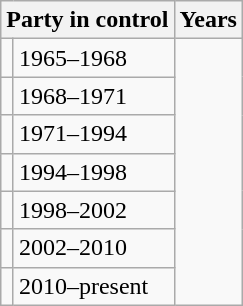<table class="wikitable">
<tr>
<th colspan=2>Party in control</th>
<th>Years</th>
</tr>
<tr>
<td></td>
<td>1965–1968</td>
</tr>
<tr>
<td></td>
<td>1968–1971</td>
</tr>
<tr>
<td></td>
<td>1971–1994</td>
</tr>
<tr>
<td></td>
<td>1994–1998</td>
</tr>
<tr>
<td></td>
<td>1998–2002</td>
</tr>
<tr>
<td></td>
<td>2002–2010</td>
</tr>
<tr>
<td></td>
<td>2010–present</td>
</tr>
</table>
